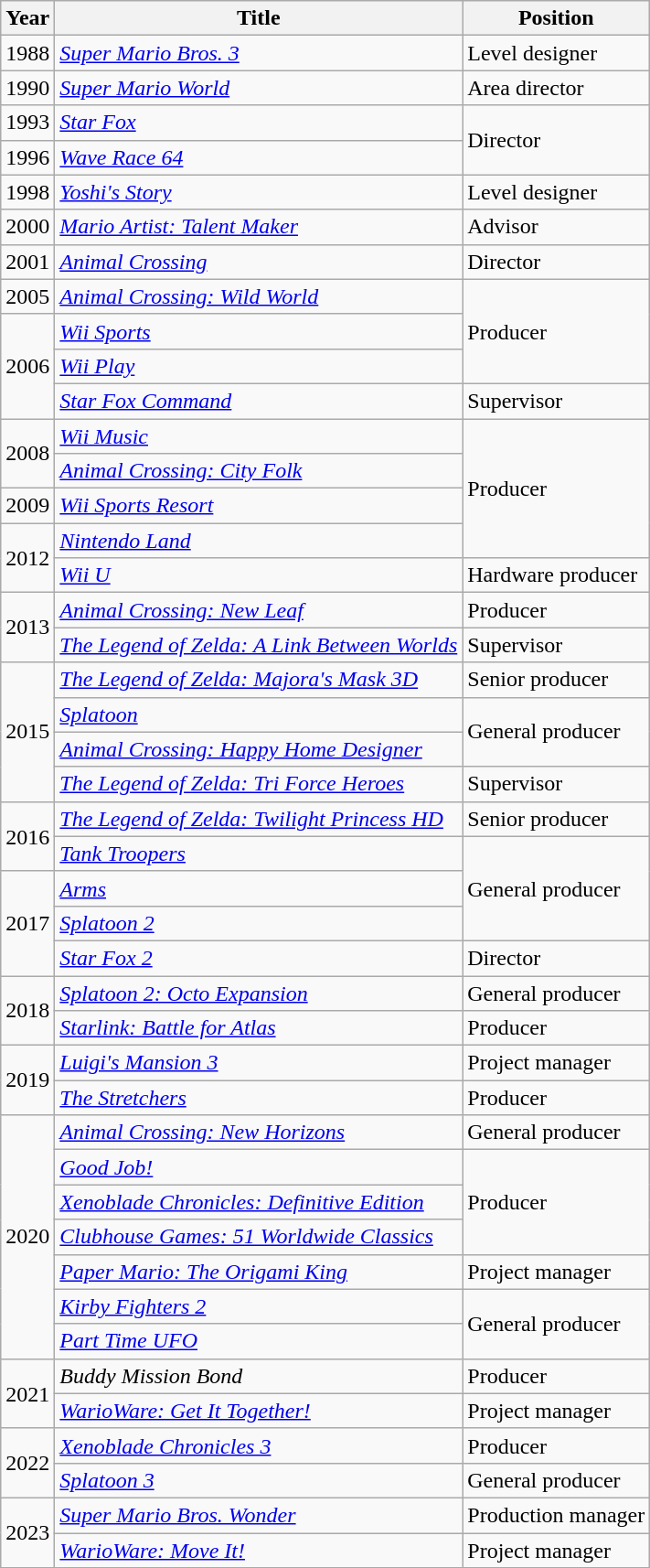<table class="wikitable sortable">
<tr>
<th>Year</th>
<th>Title</th>
<th>Position</th>
</tr>
<tr>
<td>1988</td>
<td><em><a href='#'>Super Mario Bros. 3</a></em></td>
<td>Level designer</td>
</tr>
<tr>
<td>1990</td>
<td><em><a href='#'>Super Mario World</a></em></td>
<td>Area director</td>
</tr>
<tr>
<td>1993</td>
<td><em><a href='#'>Star Fox</a></em></td>
<td rowspan="2">Director</td>
</tr>
<tr>
<td>1996</td>
<td><em><a href='#'>Wave Race 64</a></em></td>
</tr>
<tr>
<td>1998</td>
<td><em><a href='#'>Yoshi's Story</a></em></td>
<td>Level designer</td>
</tr>
<tr>
<td>2000</td>
<td><em><a href='#'>Mario Artist: Talent Maker</a></em></td>
<td>Advisor</td>
</tr>
<tr>
<td>2001</td>
<td><em><a href='#'>Animal Crossing</a></em></td>
<td>Director</td>
</tr>
<tr>
<td>2005</td>
<td><em><a href='#'>Animal Crossing: Wild World</a></em></td>
<td rowspan="3">Producer</td>
</tr>
<tr>
<td rowspan="3">2006</td>
<td><em><a href='#'>Wii Sports</a></em></td>
</tr>
<tr>
<td><em><a href='#'>Wii Play</a></em></td>
</tr>
<tr>
<td><em><a href='#'>Star Fox Command</a></em></td>
<td>Supervisor</td>
</tr>
<tr>
<td rowspan="2">2008</td>
<td><em><a href='#'>Wii Music</a></em></td>
<td rowspan="4">Producer</td>
</tr>
<tr>
<td><em><a href='#'>Animal Crossing: City Folk</a></em></td>
</tr>
<tr>
<td>2009</td>
<td><em><a href='#'>Wii Sports Resort</a></em></td>
</tr>
<tr>
<td rowspan="2">2012</td>
<td><em><a href='#'>Nintendo Land</a></em></td>
</tr>
<tr>
<td><em><a href='#'>Wii U</a></em></td>
<td>Hardware producer</td>
</tr>
<tr>
<td rowspan="2">2013</td>
<td><em><a href='#'>Animal Crossing: New Leaf</a></em></td>
<td>Producer</td>
</tr>
<tr>
<td><em><a href='#'>The Legend of Zelda: A Link Between Worlds</a></em></td>
<td>Supervisor</td>
</tr>
<tr>
<td rowspan="4">2015</td>
<td><em><a href='#'>The Legend of Zelda: Majora's Mask 3D</a></em></td>
<td>Senior producer</td>
</tr>
<tr>
<td><em><a href='#'>Splatoon</a></em></td>
<td rowspan="2">General producer</td>
</tr>
<tr>
<td><em><a href='#'>Animal Crossing: Happy Home Designer</a></em></td>
</tr>
<tr>
<td><em><a href='#'>The Legend of Zelda: Tri Force Heroes</a></em></td>
<td>Supervisor</td>
</tr>
<tr>
<td rowspan="2">2016</td>
<td><em><a href='#'>The Legend of Zelda: Twilight Princess HD</a></em></td>
<td>Senior producer</td>
</tr>
<tr>
<td><em><a href='#'>Tank Troopers</a></em></td>
<td rowspan="3">General producer</td>
</tr>
<tr>
<td rowspan="3">2017</td>
<td><em><a href='#'>Arms</a></em></td>
</tr>
<tr>
<td><em><a href='#'>Splatoon 2</a></em></td>
</tr>
<tr>
<td><em><a href='#'>Star Fox 2</a></em></td>
<td>Director</td>
</tr>
<tr>
<td rowspan="2">2018</td>
<td><em><a href='#'>Splatoon 2: Octo Expansion</a></em></td>
<td>General producer</td>
</tr>
<tr>
<td><em><a href='#'>Starlink: Battle for Atlas</a></em></td>
<td>Producer</td>
</tr>
<tr>
<td rowspan="2">2019</td>
<td><em><a href='#'>Luigi's Mansion 3</a></em></td>
<td>Project manager</td>
</tr>
<tr>
<td><em><a href='#'>The Stretchers</a></em></td>
<td>Producer</td>
</tr>
<tr>
<td rowspan="7">2020</td>
<td><em><a href='#'>Animal Crossing: New Horizons</a></em></td>
<td>General producer</td>
</tr>
<tr>
<td><em><a href='#'>Good Job!</a></em></td>
<td rowspan="3">Producer</td>
</tr>
<tr>
<td><em><a href='#'>Xenoblade Chronicles: Definitive Edition</a></em></td>
</tr>
<tr>
<td><em><a href='#'>Clubhouse Games: 51 Worldwide Classics</a></em></td>
</tr>
<tr>
<td><em><a href='#'>Paper Mario: The Origami King</a></em></td>
<td>Project manager</td>
</tr>
<tr>
<td><em><a href='#'>Kirby Fighters 2</a></em></td>
<td rowspan="2">General producer</td>
</tr>
<tr>
<td><em><a href='#'>Part Time UFO</a></em></td>
</tr>
<tr>
<td rowspan="2">2021</td>
<td><em>Buddy Mission Bond</em></td>
<td>Producer</td>
</tr>
<tr>
<td><em><a href='#'>WarioWare: Get It Together!</a></em></td>
<td>Project manager</td>
</tr>
<tr>
<td rowspan="2">2022</td>
<td><em><a href='#'>Xenoblade Chronicles 3</a></em></td>
<td>Producer</td>
</tr>
<tr>
<td><em><a href='#'>Splatoon 3</a></em></td>
<td>General producer</td>
</tr>
<tr>
<td rowspan="2">2023</td>
<td><em><a href='#'>Super Mario Bros. Wonder</a></em></td>
<td>Production manager</td>
</tr>
<tr>
<td><em><a href='#'>WarioWare: Move It!</a></em></td>
<td>Project manager</td>
</tr>
</table>
